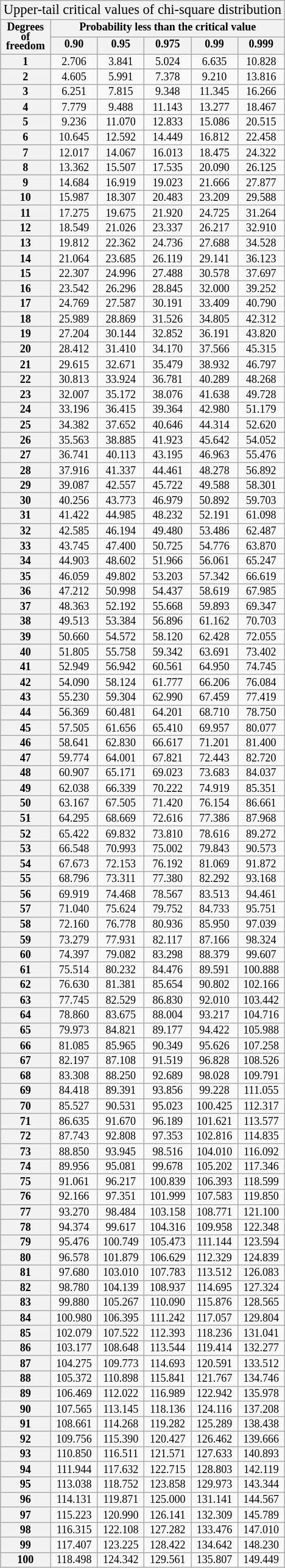<table class="infobox wikitable collapsible collapsed" style="text-align:center;font-size:75%;line-height:0.9;">
<tr>
<th colspan="6" style="font-weight:normal;font-size:125%;">Upper-tail critical values of chi-square distribution</th>
</tr>
<tr>
<th rowspan="2">Degrees<br> of<br>freedom</th>
<th colspan="5">Probability less than the critical value</th>
</tr>
<tr>
<th>0.90</th>
<th>0.95</th>
<th>0.975</th>
<th>0.99</th>
<th>0.999</th>
</tr>
<tr>
<th>1</th>
<td>2.706</td>
<td>3.841</td>
<td>5.024</td>
<td>6.635</td>
<td>10.828</td>
</tr>
<tr>
<th>2</th>
<td>4.605</td>
<td>5.991</td>
<td>7.378</td>
<td>9.210</td>
<td>13.816</td>
</tr>
<tr>
<th>3</th>
<td>6.251</td>
<td>7.815</td>
<td>9.348</td>
<td>11.345</td>
<td>16.266</td>
</tr>
<tr>
<th>4</th>
<td>7.779</td>
<td>9.488</td>
<td>11.143</td>
<td>13.277</td>
<td>18.467</td>
</tr>
<tr>
<th>5</th>
<td>9.236</td>
<td>11.070</td>
<td>12.833</td>
<td>15.086</td>
<td>20.515</td>
</tr>
<tr>
<th>6</th>
<td>10.645</td>
<td>12.592</td>
<td>14.449</td>
<td>16.812</td>
<td>22.458</td>
</tr>
<tr>
<th>7</th>
<td>12.017</td>
<td>14.067</td>
<td>16.013</td>
<td>18.475</td>
<td>24.322</td>
</tr>
<tr>
<th>8</th>
<td>13.362</td>
<td>15.507</td>
<td>17.535</td>
<td>20.090</td>
<td>26.125</td>
</tr>
<tr>
<th>9</th>
<td>14.684</td>
<td>16.919</td>
<td>19.023</td>
<td>21.666</td>
<td>27.877</td>
</tr>
<tr>
<th>10</th>
<td>15.987</td>
<td>18.307</td>
<td>20.483</td>
<td>23.209</td>
<td>29.588</td>
</tr>
<tr>
<th>11</th>
<td>17.275</td>
<td>19.675</td>
<td>21.920</td>
<td>24.725</td>
<td>31.264</td>
</tr>
<tr>
<th>12</th>
<td>18.549</td>
<td>21.026</td>
<td>23.337</td>
<td>26.217</td>
<td>32.910</td>
</tr>
<tr>
<th>13</th>
<td>19.812</td>
<td>22.362</td>
<td>24.736</td>
<td>27.688</td>
<td>34.528</td>
</tr>
<tr>
<th>14</th>
<td>21.064</td>
<td>23.685</td>
<td>26.119</td>
<td>29.141</td>
<td>36.123</td>
</tr>
<tr>
<th>15</th>
<td>22.307</td>
<td>24.996</td>
<td>27.488</td>
<td>30.578</td>
<td>37.697</td>
</tr>
<tr>
<th>16</th>
<td>23.542</td>
<td>26.296</td>
<td>28.845</td>
<td>32.000</td>
<td>39.252</td>
</tr>
<tr>
<th>17</th>
<td>24.769</td>
<td>27.587</td>
<td>30.191</td>
<td>33.409</td>
<td>40.790</td>
</tr>
<tr>
<th>18</th>
<td>25.989</td>
<td>28.869</td>
<td>31.526</td>
<td>34.805</td>
<td>42.312</td>
</tr>
<tr>
<th>19</th>
<td>27.204</td>
<td>30.144</td>
<td>32.852</td>
<td>36.191</td>
<td>43.820</td>
</tr>
<tr>
<th>20</th>
<td>28.412</td>
<td>31.410</td>
<td>34.170</td>
<td>37.566</td>
<td>45.315</td>
</tr>
<tr>
<th>21</th>
<td>29.615</td>
<td>32.671</td>
<td>35.479</td>
<td>38.932</td>
<td>46.797</td>
</tr>
<tr>
<th>22</th>
<td>30.813</td>
<td>33.924</td>
<td>36.781</td>
<td>40.289</td>
<td>48.268</td>
</tr>
<tr>
<th>23</th>
<td>32.007</td>
<td>35.172</td>
<td>38.076</td>
<td>41.638</td>
<td>49.728</td>
</tr>
<tr>
<th>24</th>
<td>33.196</td>
<td>36.415</td>
<td>39.364</td>
<td>42.980</td>
<td>51.179</td>
</tr>
<tr>
<th>25</th>
<td>34.382</td>
<td>37.652</td>
<td>40.646</td>
<td>44.314</td>
<td>52.620</td>
</tr>
<tr>
<th>26</th>
<td>35.563</td>
<td>38.885</td>
<td>41.923</td>
<td>45.642</td>
<td>54.052</td>
</tr>
<tr>
<th>27</th>
<td>36.741</td>
<td>40.113</td>
<td>43.195</td>
<td>46.963</td>
<td>55.476</td>
</tr>
<tr>
<th>28</th>
<td>37.916</td>
<td>41.337</td>
<td>44.461</td>
<td>48.278</td>
<td>56.892</td>
</tr>
<tr>
<th>29</th>
<td>39.087</td>
<td>42.557</td>
<td>45.722</td>
<td>49.588</td>
<td>58.301</td>
</tr>
<tr>
<th>30</th>
<td>40.256</td>
<td>43.773</td>
<td>46.979</td>
<td>50.892</td>
<td>59.703</td>
</tr>
<tr>
<th>31</th>
<td>41.422</td>
<td>44.985</td>
<td>48.232</td>
<td>52.191</td>
<td>61.098</td>
</tr>
<tr>
<th>32</th>
<td>42.585</td>
<td>46.194</td>
<td>49.480</td>
<td>53.486</td>
<td>62.487</td>
</tr>
<tr>
<th>33</th>
<td>43.745</td>
<td>47.400</td>
<td>50.725</td>
<td>54.776</td>
<td>63.870</td>
</tr>
<tr>
<th>34</th>
<td>44.903</td>
<td>48.602</td>
<td>51.966</td>
<td>56.061</td>
<td>65.247</td>
</tr>
<tr>
<th>35</th>
<td>46.059</td>
<td>49.802</td>
<td>53.203</td>
<td>57.342</td>
<td>66.619</td>
</tr>
<tr>
<th>36</th>
<td>47.212</td>
<td>50.998</td>
<td>54.437</td>
<td>58.619</td>
<td>67.985</td>
</tr>
<tr>
<th>37</th>
<td>48.363</td>
<td>52.192</td>
<td>55.668</td>
<td>59.893</td>
<td>69.347</td>
</tr>
<tr>
<th>38</th>
<td>49.513</td>
<td>53.384</td>
<td>56.896</td>
<td>61.162</td>
<td>70.703</td>
</tr>
<tr>
<th>39</th>
<td>50.660</td>
<td>54.572</td>
<td>58.120</td>
<td>62.428</td>
<td>72.055</td>
</tr>
<tr>
<th>40</th>
<td>51.805</td>
<td>55.758</td>
<td>59.342</td>
<td>63.691</td>
<td>73.402</td>
</tr>
<tr>
<th>41</th>
<td>52.949</td>
<td>56.942</td>
<td>60.561</td>
<td>64.950</td>
<td>74.745</td>
</tr>
<tr>
<th>42</th>
<td>54.090</td>
<td>58.124</td>
<td>61.777</td>
<td>66.206</td>
<td>76.084</td>
</tr>
<tr>
<th>43</th>
<td>55.230</td>
<td>59.304</td>
<td>62.990</td>
<td>67.459</td>
<td>77.419</td>
</tr>
<tr>
<th>44</th>
<td>56.369</td>
<td>60.481</td>
<td>64.201</td>
<td>68.710</td>
<td>78.750</td>
</tr>
<tr>
<th>45</th>
<td>57.505</td>
<td>61.656</td>
<td>65.410</td>
<td>69.957</td>
<td>80.077</td>
</tr>
<tr>
<th>46</th>
<td>58.641</td>
<td>62.830</td>
<td>66.617</td>
<td>71.201</td>
<td>81.400</td>
</tr>
<tr>
<th>47</th>
<td>59.774</td>
<td>64.001</td>
<td>67.821</td>
<td>72.443</td>
<td>82.720</td>
</tr>
<tr>
<th>48</th>
<td>60.907</td>
<td>65.171</td>
<td>69.023</td>
<td>73.683</td>
<td>84.037</td>
</tr>
<tr>
<th>49</th>
<td>62.038</td>
<td>66.339</td>
<td>70.222</td>
<td>74.919</td>
<td>85.351</td>
</tr>
<tr>
<th>50</th>
<td>63.167</td>
<td>67.505</td>
<td>71.420</td>
<td>76.154</td>
<td>86.661</td>
</tr>
<tr>
<th>51</th>
<td>64.295</td>
<td>68.669</td>
<td>72.616</td>
<td>77.386</td>
<td>87.968</td>
</tr>
<tr>
<th>52</th>
<td>65.422</td>
<td>69.832</td>
<td>73.810</td>
<td>78.616</td>
<td>89.272</td>
</tr>
<tr>
<th>53</th>
<td>66.548</td>
<td>70.993</td>
<td>75.002</td>
<td>79.843</td>
<td>90.573</td>
</tr>
<tr>
<th>54</th>
<td>67.673</td>
<td>72.153</td>
<td>76.192</td>
<td>81.069</td>
<td>91.872</td>
</tr>
<tr>
<th>55</th>
<td>68.796</td>
<td>73.311</td>
<td>77.380</td>
<td>82.292</td>
<td>93.168</td>
</tr>
<tr>
<th>56</th>
<td>69.919</td>
<td>74.468</td>
<td>78.567</td>
<td>83.513</td>
<td>94.461</td>
</tr>
<tr>
<th>57</th>
<td>71.040</td>
<td>75.624</td>
<td>79.752</td>
<td>84.733</td>
<td>95.751</td>
</tr>
<tr>
<th>58</th>
<td>72.160</td>
<td>76.778</td>
<td>80.936</td>
<td>85.950</td>
<td>97.039</td>
</tr>
<tr>
<th>59</th>
<td>73.279</td>
<td>77.931</td>
<td>82.117</td>
<td>87.166</td>
<td>98.324</td>
</tr>
<tr>
<th>60</th>
<td>74.397</td>
<td>79.082</td>
<td>83.298</td>
<td>88.379</td>
<td>99.607</td>
</tr>
<tr>
<th>61</th>
<td>75.514</td>
<td>80.232</td>
<td>84.476</td>
<td>89.591</td>
<td>100.888</td>
</tr>
<tr>
<th>62</th>
<td>76.630</td>
<td>81.381</td>
<td>85.654</td>
<td>90.802</td>
<td>102.166</td>
</tr>
<tr>
<th>63</th>
<td>77.745</td>
<td>82.529</td>
<td>86.830</td>
<td>92.010</td>
<td>103.442</td>
</tr>
<tr>
<th>64</th>
<td>78.860</td>
<td>83.675</td>
<td>88.004</td>
<td>93.217</td>
<td>104.716</td>
</tr>
<tr>
<th>65</th>
<td>79.973</td>
<td>84.821</td>
<td>89.177</td>
<td>94.422</td>
<td>105.988</td>
</tr>
<tr>
<th>66</th>
<td>81.085</td>
<td>85.965</td>
<td>90.349</td>
<td>95.626</td>
<td>107.258</td>
</tr>
<tr>
<th>67</th>
<td>82.197</td>
<td>87.108</td>
<td>91.519</td>
<td>96.828</td>
<td>108.526</td>
</tr>
<tr>
<th>68</th>
<td>83.308</td>
<td>88.250</td>
<td>92.689</td>
<td>98.028</td>
<td>109.791</td>
</tr>
<tr>
<th>69</th>
<td>84.418</td>
<td>89.391</td>
<td>93.856</td>
<td>99.228</td>
<td>111.055</td>
</tr>
<tr>
<th>70</th>
<td>85.527</td>
<td>90.531</td>
<td>95.023</td>
<td>100.425</td>
<td>112.317</td>
</tr>
<tr>
<th>71</th>
<td>86.635</td>
<td>91.670</td>
<td>96.189</td>
<td>101.621</td>
<td>113.577</td>
</tr>
<tr>
<th>72</th>
<td>87.743</td>
<td>92.808</td>
<td>97.353</td>
<td>102.816</td>
<td>114.835</td>
</tr>
<tr>
<th>73</th>
<td>88.850</td>
<td>93.945</td>
<td>98.516</td>
<td>104.010</td>
<td>116.092</td>
</tr>
<tr>
<th>74</th>
<td>89.956</td>
<td>95.081</td>
<td>99.678</td>
<td>105.202</td>
<td>117.346</td>
</tr>
<tr>
<th>75</th>
<td>91.061</td>
<td>96.217</td>
<td>100.839</td>
<td>106.393</td>
<td>118.599</td>
</tr>
<tr>
<th>76</th>
<td>92.166</td>
<td>97.351</td>
<td>101.999</td>
<td>107.583</td>
<td>119.850</td>
</tr>
<tr>
<th>77</th>
<td>93.270</td>
<td>98.484</td>
<td>103.158</td>
<td>108.771</td>
<td>121.100</td>
</tr>
<tr>
<th>78</th>
<td>94.374</td>
<td>99.617</td>
<td>104.316</td>
<td>109.958</td>
<td>122.348</td>
</tr>
<tr>
<th>79</th>
<td>95.476</td>
<td>100.749</td>
<td>105.473</td>
<td>111.144</td>
<td>123.594</td>
</tr>
<tr>
<th>80</th>
<td>96.578</td>
<td>101.879</td>
<td>106.629</td>
<td>112.329</td>
<td>124.839</td>
</tr>
<tr>
<th>81</th>
<td>97.680</td>
<td>103.010</td>
<td>107.783</td>
<td>113.512</td>
<td>126.083</td>
</tr>
<tr>
<th>82</th>
<td>98.780</td>
<td>104.139</td>
<td>108.937</td>
<td>114.695</td>
<td>127.324</td>
</tr>
<tr>
<th>83</th>
<td>99.880</td>
<td>105.267</td>
<td>110.090</td>
<td>115.876</td>
<td>128.565</td>
</tr>
<tr>
<th>84</th>
<td>100.980</td>
<td>106.395</td>
<td>111.242</td>
<td>117.057</td>
<td>129.804</td>
</tr>
<tr>
<th>85</th>
<td>102.079</td>
<td>107.522</td>
<td>112.393</td>
<td>118.236</td>
<td>131.041</td>
</tr>
<tr>
<th>86</th>
<td>103.177</td>
<td>108.648</td>
<td>113.544</td>
<td>119.414</td>
<td>132.277</td>
</tr>
<tr>
<th>87</th>
<td>104.275</td>
<td>109.773</td>
<td>114.693</td>
<td>120.591</td>
<td>133.512</td>
</tr>
<tr>
<th>88</th>
<td>105.372</td>
<td>110.898</td>
<td>115.841</td>
<td>121.767</td>
<td>134.746</td>
</tr>
<tr>
<th>89</th>
<td>106.469</td>
<td>112.022</td>
<td>116.989</td>
<td>122.942</td>
<td>135.978</td>
</tr>
<tr>
<th>90</th>
<td>107.565</td>
<td>113.145</td>
<td>118.136</td>
<td>124.116</td>
<td>137.208</td>
</tr>
<tr>
<th>91</th>
<td>108.661</td>
<td>114.268</td>
<td>119.282</td>
<td>125.289</td>
<td>138.438</td>
</tr>
<tr>
<th>92</th>
<td>109.756</td>
<td>115.390</td>
<td>120.427</td>
<td>126.462</td>
<td>139.666</td>
</tr>
<tr>
<th>93</th>
<td>110.850</td>
<td>116.511</td>
<td>121.571</td>
<td>127.633</td>
<td>140.893</td>
</tr>
<tr>
<th>94</th>
<td>111.944</td>
<td>117.632</td>
<td>122.715</td>
<td>128.803</td>
<td>142.119</td>
</tr>
<tr>
<th>95</th>
<td>113.038</td>
<td>118.752</td>
<td>123.858</td>
<td>129.973</td>
<td>143.344</td>
</tr>
<tr>
<th>96</th>
<td>114.131</td>
<td>119.871</td>
<td>125.000</td>
<td>131.141</td>
<td>144.567</td>
</tr>
<tr>
<th>97</th>
<td>115.223</td>
<td>120.990</td>
<td>126.141</td>
<td>132.309</td>
<td>145.789</td>
</tr>
<tr>
<th>98</th>
<td>116.315</td>
<td>122.108</td>
<td>127.282</td>
<td>133.476</td>
<td>147.010</td>
</tr>
<tr>
<th>99</th>
<td>117.407</td>
<td>123.225</td>
<td>128.422</td>
<td>134.642</td>
<td>148.230</td>
</tr>
<tr>
<th>100</th>
<td>118.498</td>
<td>124.342</td>
<td>129.561</td>
<td>135.807</td>
<td>149.449</td>
</tr>
</table>
